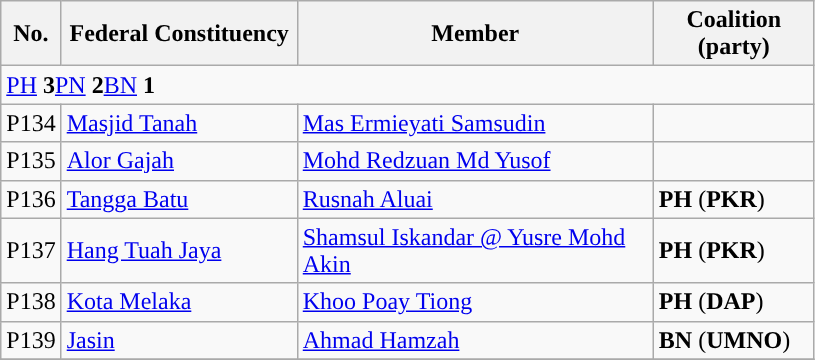<table class="wikitable sortable">
<tr>
<th style="width:30px;">No.</th>
<th style="width:150px;">Federal Constituency</th>
<th style="width:230px;">Member</th>
<th style="width:100px;">Coalition (party)</th>
</tr>
<tr>
<td colspan="4"><a href='#'>PH</a> <strong>3</strong><a href='#'>PN</a> <strong>2</strong><a href='#'>BN</a> <strong>1</strong></td>
</tr>
<tr>
<td>P134</td>
<td><a href='#'>Masjid Tanah</a></td>
<td><a href='#'>Mas Ermieyati Samsudin</a></td>
<td></td>
</tr>
<tr>
<td>P135</td>
<td><a href='#'>Alor Gajah</a></td>
<td><a href='#'>Mohd Redzuan Md Yusof</a></td>
<td></td>
</tr>
<tr>
<td>P136</td>
<td><a href='#'>Tangga Batu</a></td>
<td><a href='#'>Rusnah Aluai</a></td>
<td><strong>PH</strong> (<strong>PKR</strong>)</td>
</tr>
<tr>
<td>P137</td>
<td><a href='#'>Hang Tuah Jaya</a></td>
<td><a href='#'>Shamsul Iskandar @ Yusre Mohd Akin</a></td>
<td><strong>PH</strong> (<strong>PKR</strong>)</td>
</tr>
<tr>
<td>P138</td>
<td><a href='#'>Kota Melaka</a></td>
<td><a href='#'>Khoo Poay Tiong</a></td>
<td><strong>PH</strong> (<strong>DAP</strong>)</td>
</tr>
<tr>
<td>P139</td>
<td><a href='#'>Jasin</a></td>
<td><a href='#'>Ahmad Hamzah</a></td>
<td><strong>BN</strong> (<strong>UMNO</strong>)</td>
</tr>
<tr>
</tr>
</table>
